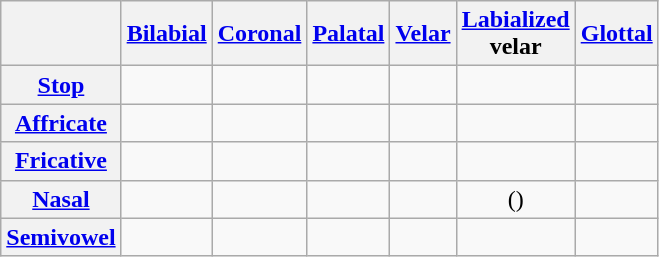<table class="wikitable" style="text-align: center">
<tr>
<th></th>
<th><a href='#'>Bilabial</a></th>
<th><a href='#'>Coronal</a></th>
<th><a href='#'>Palatal</a></th>
<th><a href='#'>Velar</a></th>
<th><a href='#'>Labialized</a><br>velar</th>
<th><a href='#'>Glottal</a></th>
</tr>
<tr>
<th><a href='#'>Stop</a></th>
<td></td>
<td></td>
<td></td>
<td></td>
<td></td>
<td></td>
</tr>
<tr>
<th><a href='#'>Affricate</a></th>
<td></td>
<td></td>
<td></td>
<td></td>
<td></td>
<td></td>
</tr>
<tr>
<th><a href='#'>Fricative</a></th>
<td></td>
<td></td>
<td></td>
<td></td>
<td></td>
<td></td>
</tr>
<tr>
<th><a href='#'>Nasal</a></th>
<td></td>
<td></td>
<td></td>
<td></td>
<td>()</td>
<td></td>
</tr>
<tr>
<th><a href='#'>Semivowel</a></th>
<td></td>
<td></td>
<td></td>
<td></td>
<td></td>
<td></td>
</tr>
</table>
